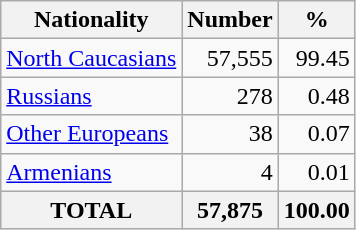<table class="wikitable sortable">
<tr>
<th>Nationality</th>
<th>Number</th>
<th>%</th>
</tr>
<tr>
<td><a href='#'>North Caucasians</a></td>
<td align="right">57,555</td>
<td align="right">99.45</td>
</tr>
<tr>
<td><a href='#'>Russians</a></td>
<td align="right">278</td>
<td align="right">0.48</td>
</tr>
<tr>
<td><a href='#'>Other Europeans</a></td>
<td align="right">38</td>
<td align="right">0.07</td>
</tr>
<tr>
<td><a href='#'>Armenians</a></td>
<td align="right">4</td>
<td align="right">0.01</td>
</tr>
<tr>
<th>TOTAL</th>
<th>57,875</th>
<th>100.00</th>
</tr>
</table>
